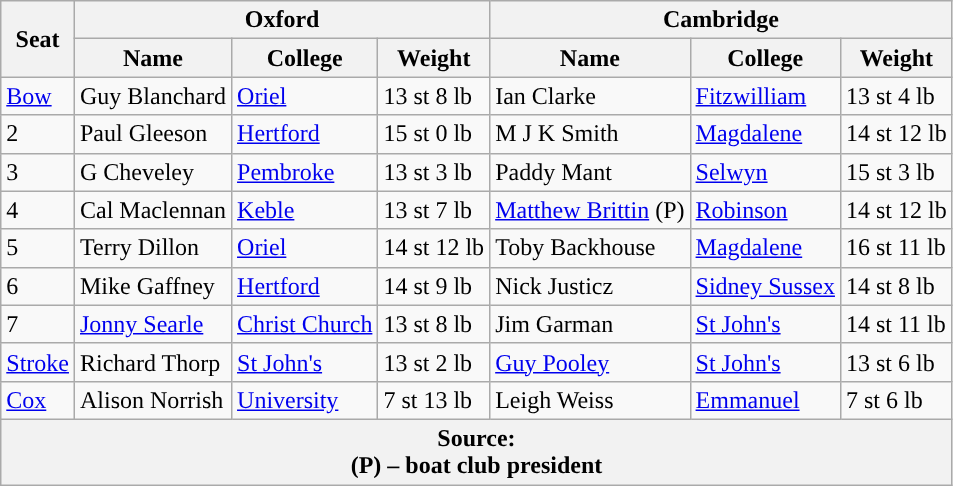<table class="wikitable">
<tr>
<th rowspan="2" scope="col">Seat</th>
<th colspan="3" scope="col">Oxford <br> </th>
<th colspan="3" scope="col">Cambridge <br> </th>
</tr>
<tr>
<th>Name</th>
<th>College</th>
<th>Weight</th>
<th>Name</th>
<th>College</th>
<th>Weight</th>
</tr>
<tr>
<td><a href='#'>Bow</a></td>
<td>Guy Blanchard</td>
<td><a href='#'>Oriel</a></td>
<td>13 st 8 lb</td>
<td>Ian Clarke</td>
<td><a href='#'>Fitzwilliam</a></td>
<td>13 st 4 lb</td>
</tr>
<tr>
<td>2</td>
<td>Paul Gleeson</td>
<td><a href='#'>Hertford</a></td>
<td>15 st 0 lb</td>
<td>M J K Smith</td>
<td><a href='#'>Magdalene</a></td>
<td>14 st 12 lb</td>
</tr>
<tr>
<td>3</td>
<td>G Cheveley</td>
<td><a href='#'>Pembroke</a></td>
<td>13 st 3 lb</td>
<td>Paddy Mant</td>
<td><a href='#'>Selwyn</a></td>
<td>15 st 3 lb</td>
</tr>
<tr>
<td>4</td>
<td>Cal Maclennan</td>
<td><a href='#'>Keble</a></td>
<td>13 st 7 lb</td>
<td><a href='#'>Matthew Brittin</a> (P)</td>
<td><a href='#'>Robinson</a></td>
<td>14 st 12 lb</td>
</tr>
<tr>
<td>5</td>
<td>Terry Dillon</td>
<td><a href='#'>Oriel</a></td>
<td>14 st 12 lb</td>
<td>Toby Backhouse</td>
<td><a href='#'>Magdalene</a></td>
<td>16 st 11 lb</td>
</tr>
<tr>
<td>6</td>
<td>Mike Gaffney</td>
<td><a href='#'>Hertford</a></td>
<td>14 st 9 lb</td>
<td>Nick Justicz</td>
<td><a href='#'>Sidney Sussex</a></td>
<td>14 st 8 lb</td>
</tr>
<tr>
<td>7</td>
<td><a href='#'>Jonny Searle</a></td>
<td><a href='#'>Christ Church</a></td>
<td>13 st 8 lb</td>
<td>Jim Garman</td>
<td><a href='#'>St John's</a></td>
<td>14 st 11 lb</td>
</tr>
<tr>
<td><a href='#'>Stroke</a></td>
<td>Richard Thorp</td>
<td><a href='#'>St John's</a></td>
<td>13 st 2 lb</td>
<td><a href='#'>Guy Pooley</a></td>
<td><a href='#'>St John's</a></td>
<td>13 st 6 lb</td>
</tr>
<tr>
<td><a href='#'>Cox</a></td>
<td>Alison Norrish</td>
<td><a href='#'>University</a></td>
<td>7 st 13 lb</td>
<td>Leigh Weiss</td>
<td><a href='#'>Emmanuel</a></td>
<td>7 st 6 lb</td>
</tr>
<tr>
<th colspan="7">Source:<br>(P) – boat club president</th>
</tr>
</table>
